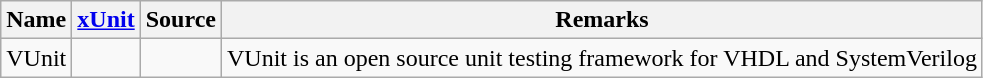<table class="wikitable sortable">
<tr>
<th>Name</th>
<th><a href='#'>xUnit</a></th>
<th>Source</th>
<th>Remarks</th>
</tr>
<tr>
<td>VUnit</td>
<td></td>
<td></td>
<td>VUnit is an open source unit testing framework for VHDL and SystemVerilog</td>
</tr>
</table>
